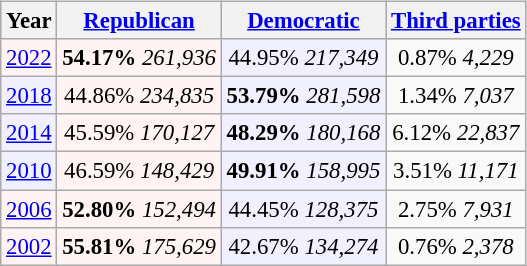<table class="wikitable"  style="float:left; font-size:95%;">
<tr style="background:lightgrey;">
<th>Year</th>
<th><a href='#'>Republican</a></th>
<th><a href='#'>Democratic</a></th>
<th><a href='#'>Third parties</a></th>
</tr>
<tr>
<td style="text-align:center; background:#fff3f3;"><a href='#'>2022</a></td>
<td style="text-align:center; background:#fff3f3;"><strong>54.17%</strong> <em>261,936</em></td>
<td style="text-align:center; background:#f0f0ff;">44.95% <em>217,349</em></td>
<td style="text-align:center;">0.87% <em>4,229</em></td>
</tr>
<tr>
<td style="text-align:center; background:#f0f0ff;"><a href='#'>2018</a></td>
<td style="text-align:center; background:#fff3f3;">44.86% <em>234,835</em></td>
<td style="text-align:center; background:#f0f0ff;"><strong>53.79%</strong> <em>281,598</em></td>
<td style="text-align:center;">1.34% <em>7,037</em></td>
</tr>
<tr>
<td style="text-align:center; background:#f0f0ff;"><a href='#'>2014</a></td>
<td style="text-align:center; background:#fff3f3;">45.59% <em>170,127</em></td>
<td style="text-align:center; background:#f0f0ff;"><strong>48.29%</strong> <em>180,168</em></td>
<td style="text-align:center;">6.12% <em>22,837</em></td>
</tr>
<tr>
<td style="text-align:center; background:#f0f0ff;"><a href='#'>2010</a></td>
<td style="text-align:center; background:#fff3f3;">46.59% <em>148,429</em></td>
<td style="text-align:center; background:#f0f0ff;"><strong>49.91%</strong> <em>158,995</em></td>
<td style="text-align:center;">3.51% <em>11,171</em></td>
</tr>
<tr>
<td style="text-align:center; background:#fff3f3;"><a href='#'>2006</a></td>
<td style="text-align:center; background:#fff3f3;"><strong>52.80%</strong> <em>152,494</em></td>
<td style="text-align:center; background:#f0f0ff;">44.45% <em>128,375</em></td>
<td style="text-align:center;">2.75% <em>7,931</em></td>
</tr>
<tr>
<td style="text-align:center; background:#fff3f3;"><a href='#'>2002</a></td>
<td style="text-align:center; background:#fff3f3;"><strong>55.81%</strong> <em>175,629</em></td>
<td style="text-align:center; background:#f0f0ff;">42.67% <em>134,274</em></td>
<td style="text-align:center;">0.76% <em>2,378</em></td>
</tr>
</table>
